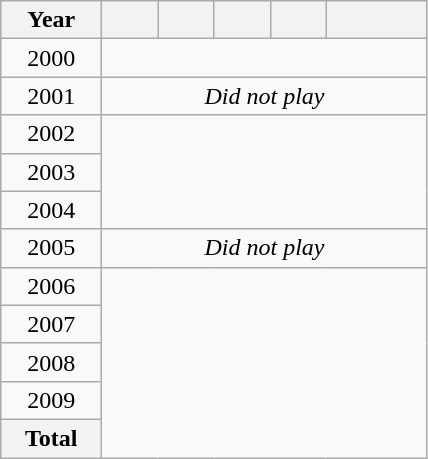<table class="wikitable" style="text-align: center">
<tr>
<th width="60">Year</th>
<th width="30"></th>
<th width="30"></th>
<th width="30"></th>
<th width="30"></th>
<th width="60"></th>
</tr>
<tr>
<td>2000<br></td>
</tr>
<tr>
<td>2001</td>
<td colspan="5"><em>Did not play</em></td>
</tr>
<tr>
<td>2002<br></td>
</tr>
<tr>
<td>2003<br></td>
</tr>
<tr>
<td>2004<br></td>
</tr>
<tr>
<td>2005</td>
<td colspan="5"><em>Did not play</em></td>
</tr>
<tr>
<td>2006<br></td>
</tr>
<tr>
<td>2007<br></td>
</tr>
<tr>
<td>2008<br></td>
</tr>
<tr>
<td>2009<br></td>
</tr>
<tr>
<th>Total<br></th>
</tr>
</table>
